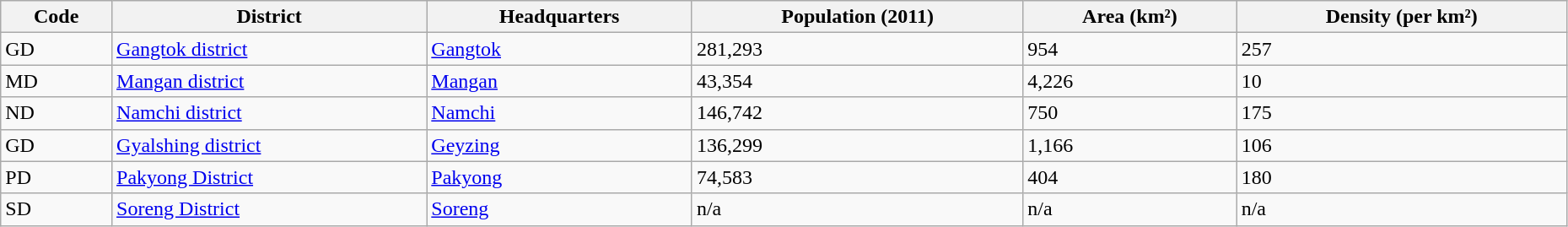<table class="wikitable sortable" width=98%>
<tr>
<th>Code</th>
<th>District</th>
<th>Headquarters</th>
<th>Population (2011)</th>
<th>Area (km²)</th>
<th>Density (per km²)</th>
</tr>
<tr>
<td>GD</td>
<td><a href='#'>Gangtok district</a></td>
<td><a href='#'>Gangtok</a></td>
<td>281,293</td>
<td>954</td>
<td>257</td>
</tr>
<tr>
<td>MD</td>
<td><a href='#'>Mangan district</a></td>
<td><a href='#'>Mangan</a></td>
<td>43,354</td>
<td>4,226</td>
<td>10</td>
</tr>
<tr>
<td>ND</td>
<td><a href='#'>Namchi district</a></td>
<td><a href='#'>Namchi</a></td>
<td>146,742</td>
<td>750</td>
<td>175</td>
</tr>
<tr>
<td>GD</td>
<td><a href='#'>Gyalshing district</a></td>
<td><a href='#'>Geyzing</a></td>
<td>136,299</td>
<td>1,166</td>
<td>106</td>
</tr>
<tr>
<td>PD</td>
<td><a href='#'>Pakyong District</a></td>
<td><a href='#'>Pakyong</a></td>
<td>74,583</td>
<td>404</td>
<td>180</td>
</tr>
<tr>
<td>SD</td>
<td><a href='#'>Soreng District</a></td>
<td><a href='#'>Soreng</a></td>
<td>n/a</td>
<td>n/a</td>
<td>n/a</td>
</tr>
</table>
